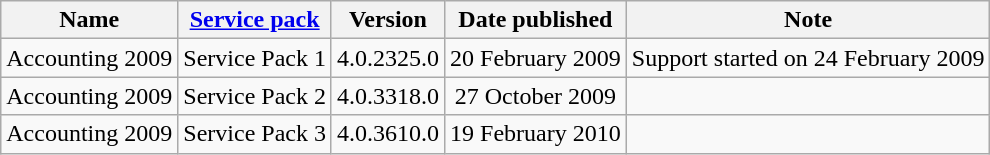<table class="wikitable" style="text-align:center;">
<tr>
<th>Name</th>
<th><a href='#'>Service pack</a></th>
<th>Version</th>
<th>Date published</th>
<th>Note</th>
</tr>
<tr>
<td>Accounting 2009</td>
<td>Service Pack 1</td>
<td>4.0.2325.0</td>
<td>20 February 2009</td>
<td>Support started on 24 February 2009</td>
</tr>
<tr>
<td>Accounting 2009</td>
<td>Service Pack 2</td>
<td>4.0.3318.0</td>
<td>27 October 2009</td>
<td></td>
</tr>
<tr>
<td>Accounting 2009</td>
<td>Service Pack 3</td>
<td>4.0.3610.0</td>
<td>19 February 2010</td>
<td></td>
</tr>
</table>
